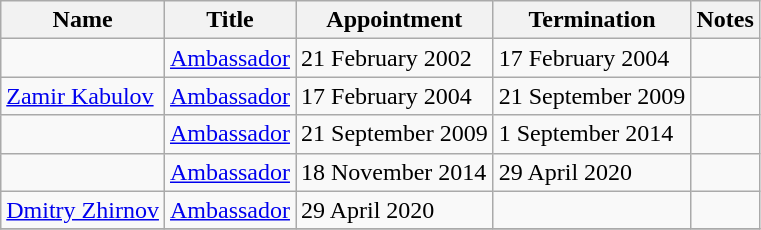<table class="wikitable">
<tr valign="middle">
<th>Name</th>
<th>Title</th>
<th>Appointment</th>
<th>Termination</th>
<th>Notes</th>
</tr>
<tr>
<td></td>
<td><a href='#'>Ambassador</a></td>
<td>21 February 2002</td>
<td>17 February 2004</td>
<td></td>
</tr>
<tr>
<td><a href='#'>Zamir Kabulov</a></td>
<td><a href='#'>Ambassador</a></td>
<td>17 February 2004</td>
<td>21 September 2009</td>
<td></td>
</tr>
<tr>
<td></td>
<td><a href='#'>Ambassador</a></td>
<td>21 September 2009</td>
<td>1 September 2014</td>
<td></td>
</tr>
<tr>
<td></td>
<td><a href='#'>Ambassador</a></td>
<td>18 November 2014</td>
<td>29 April 2020</td>
<td></td>
</tr>
<tr>
<td><a href='#'>Dmitry Zhirnov</a></td>
<td><a href='#'>Ambassador</a></td>
<td>29 April 2020</td>
<td></td>
<td></td>
</tr>
<tr>
</tr>
</table>
